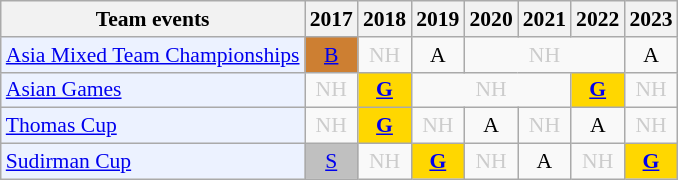<table class="wikitable" style="font-size: 90%; text-align:center">
<tr>
<th>Team events</th>
<th>2017</th>
<th>2018</th>
<th>2019</th>
<th>2020</th>
<th>2021</th>
<th>2022</th>
<th>2023</th>
</tr>
<tr>
<td bgcolor="#ECF2FF"; align="left"><a href='#'>Asia Mixed Team Championships</a></td>
<td bgcolor=CD7F32><a href='#'>B</a></td>
<td style=color:#ccc>NH</td>
<td>A</td>
<td colspan="3" style=color:#ccc>NH</td>
<td>A</td>
</tr>
<tr>
<td bgcolor="#ECF2FF"; align="left"><a href='#'>Asian Games</a></td>
<td style=color:#ccc>NH</td>
<td bgcolor=gold><a href='#'><strong>G</strong></a></td>
<td colspan="3" style=color:#ccc>NH</td>
<td bgcolor=gold><a href='#'><strong>G</strong></a></td>
<td style=color:#ccc>NH</td>
</tr>
<tr>
<td bgcolor="#ECF2FF"; align="left"><a href='#'>Thomas Cup</a></td>
<td style=color:#ccc>NH</td>
<td bgcolor=gold><a href='#'><strong>G</strong></a></td>
<td style=color:#ccc>NH</td>
<td>A</td>
<td style=color:#ccc>NH</td>
<td>A</td>
<td style=color:#ccc>NH</td>
</tr>
<tr>
<td bgcolor="#ECF2FF"; align="left"><a href='#'>Sudirman Cup</a></td>
<td bgcolor=silver><a href='#'>S</a></td>
<td style=color:#ccc>NH</td>
<td bgcolor=gold><a href='#'><strong>G</strong></a></td>
<td style=color:#ccc>NH</td>
<td>A</td>
<td style=color:#ccc>NH</td>
<td bgcolor=gold><a href='#'><strong>G</strong></a></td>
</tr>
</table>
